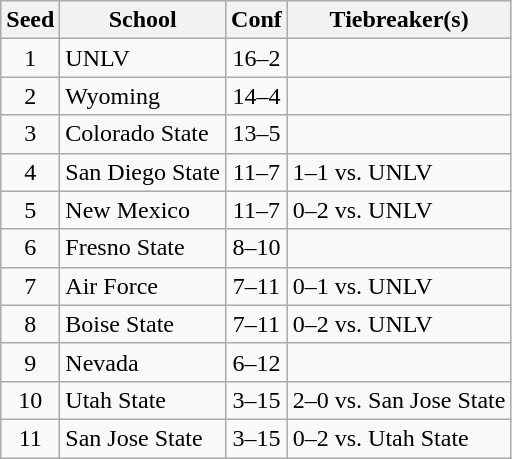<table class="wikitable" style="text-align:center">
<tr>
<th>Seed</th>
<th>School</th>
<th>Conf</th>
<th>Tiebreaker(s)</th>
</tr>
<tr>
<td>1</td>
<td align="left">UNLV</td>
<td>16–2</td>
<td align="left"></td>
</tr>
<tr>
<td>2</td>
<td align="left">Wyoming</td>
<td>14–4</td>
<td align="left"></td>
</tr>
<tr>
<td>3</td>
<td align="left">Colorado State</td>
<td>13–5</td>
<td align="left"></td>
</tr>
<tr>
<td>4</td>
<td align="left">San Diego State</td>
<td>11–7</td>
<td align="left">1–1 vs. UNLV</td>
</tr>
<tr>
<td>5</td>
<td align="left">New Mexico</td>
<td>11–7</td>
<td align="left">0–2 vs. UNLV</td>
</tr>
<tr>
<td>6</td>
<td align="left">Fresno State</td>
<td>8–10</td>
<td align="left"></td>
</tr>
<tr>
<td>7</td>
<td align="left">Air Force</td>
<td>7–11</td>
<td align="left">0–1 vs. UNLV</td>
</tr>
<tr>
<td>8</td>
<td align="left">Boise State</td>
<td>7–11</td>
<td align="left">0–2 vs. UNLV</td>
</tr>
<tr>
<td>9</td>
<td align="left">Nevada</td>
<td>6–12</td>
<td align="left"></td>
</tr>
<tr>
<td>10</td>
<td align="left">Utah State</td>
<td>3–15</td>
<td align="left">2–0 vs. San Jose State</td>
</tr>
<tr>
<td>11</td>
<td align="left">San Jose State</td>
<td>3–15</td>
<td align="left">0–2 vs. Utah State</td>
</tr>
</table>
